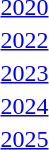<table>
<tr>
<td><a href='#'>2020</a></td>
<td></td>
<td></td>
<td></td>
</tr>
<tr>
<td><a href='#'>2022</a></td>
<td></td>
<td></td>
<td></td>
</tr>
<tr>
<td><a href='#'>2023</a></td>
<td></td>
<td></td>
<td></td>
</tr>
<tr>
<td><a href='#'>2024</a></td>
<td></td>
<td></td>
<td></td>
</tr>
<tr>
<td><a href='#'>2025</a></td>
<td></td>
<td></td>
<td></td>
</tr>
</table>
